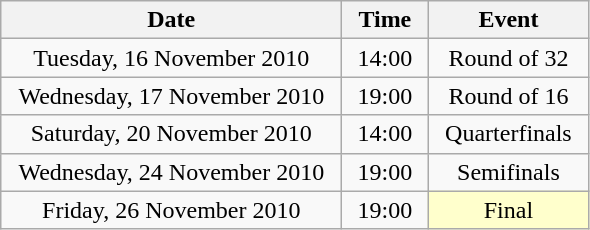<table class = "wikitable" style="text-align:center;">
<tr>
<th width=220>Date</th>
<th width=50>Time</th>
<th width=100>Event</th>
</tr>
<tr>
<td>Tuesday, 16 November 2010</td>
<td>14:00</td>
<td>Round of 32</td>
</tr>
<tr>
<td>Wednesday, 17 November 2010</td>
<td>19:00</td>
<td>Round of 16</td>
</tr>
<tr>
<td>Saturday, 20 November 2010</td>
<td>14:00</td>
<td>Quarterfinals</td>
</tr>
<tr>
<td>Wednesday, 24 November 2010</td>
<td>19:00</td>
<td>Semifinals</td>
</tr>
<tr>
<td>Friday, 26 November 2010</td>
<td>19:00</td>
<td bgcolor=ffffcc>Final</td>
</tr>
</table>
